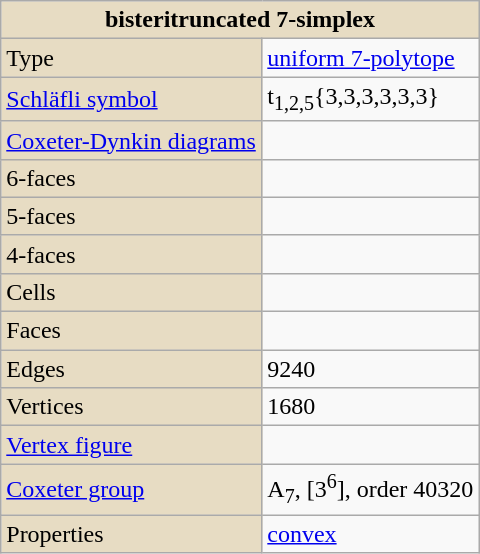<table class="wikitable" align="right" style="margin-left:10px" width="320">
<tr>
<th style="background:#e7dcc3;" colspan="2">bisteritruncated 7-simplex</th>
</tr>
<tr>
<td style="background:#e7dcc3;">Type</td>
<td><a href='#'>uniform 7-polytope</a></td>
</tr>
<tr>
<td style="background:#e7dcc3;"><a href='#'>Schläfli symbol</a></td>
<td>t<sub>1,2,5</sub>{3,3,3,3,3,3}</td>
</tr>
<tr>
<td style="background:#e7dcc3;"><a href='#'>Coxeter-Dynkin diagrams</a></td>
<td></td>
</tr>
<tr>
<td style="background:#e7dcc3;">6-faces</td>
<td></td>
</tr>
<tr>
<td style="background:#e7dcc3;">5-faces</td>
<td></td>
</tr>
<tr>
<td style="background:#e7dcc3;">4-faces</td>
<td></td>
</tr>
<tr>
<td style="background:#e7dcc3;">Cells</td>
<td></td>
</tr>
<tr>
<td style="background:#e7dcc3;">Faces</td>
<td></td>
</tr>
<tr>
<td style="background:#e7dcc3;">Edges</td>
<td>9240</td>
</tr>
<tr>
<td style="background:#e7dcc3;">Vertices</td>
<td>1680</td>
</tr>
<tr>
<td style="background:#e7dcc3;"><a href='#'>Vertex figure</a></td>
<td></td>
</tr>
<tr>
<td style="background:#e7dcc3;"><a href='#'>Coxeter group</a></td>
<td>A<sub>7</sub>, [3<sup>6</sup>], order 40320</td>
</tr>
<tr>
<td style="background:#e7dcc3;">Properties</td>
<td><a href='#'>convex</a></td>
</tr>
</table>
